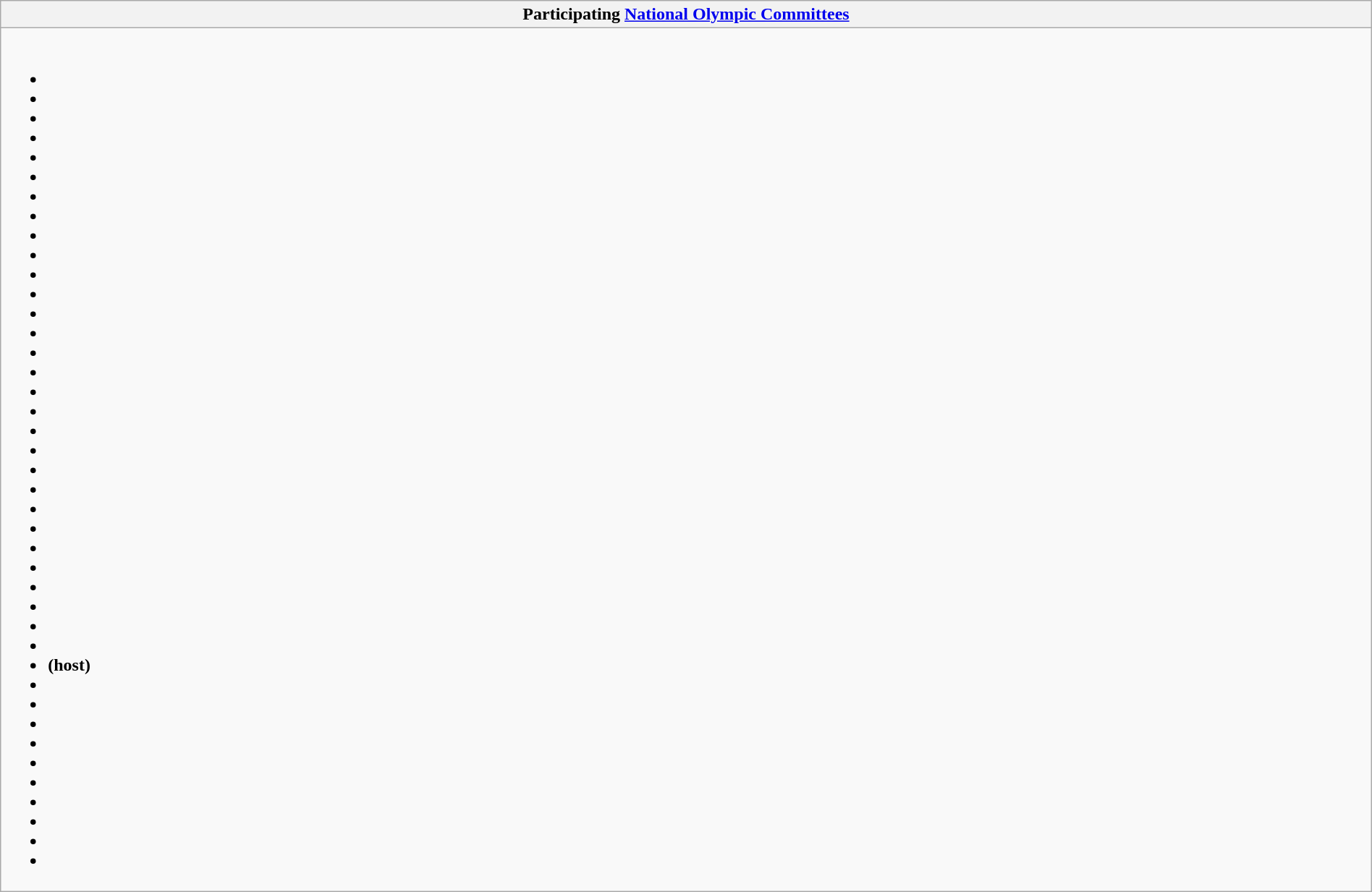<table class="wikitable mw-collapsible" style="width:100%;">
<tr>
<th>Participating <a href='#'>National Olympic Committees</a></th>
</tr>
<tr>
<td><br><ul><li></li><li></li><li></li><li></li><li></li><li></li><li></li><li></li><li></li><li></li><li></li><li></li><li></li><li></li><li></li><li></li><li></li><li></li><li></li><li></li><li></li><li></li><li></li><li></li><li></li><li></li><li></li><li></li><li></li><li></li><li> <strong>(host)</strong></li><li></li><li></li><li></li><li></li><li></li><li></li><li></li><li></li><li></li><li></li></ul></td>
</tr>
</table>
